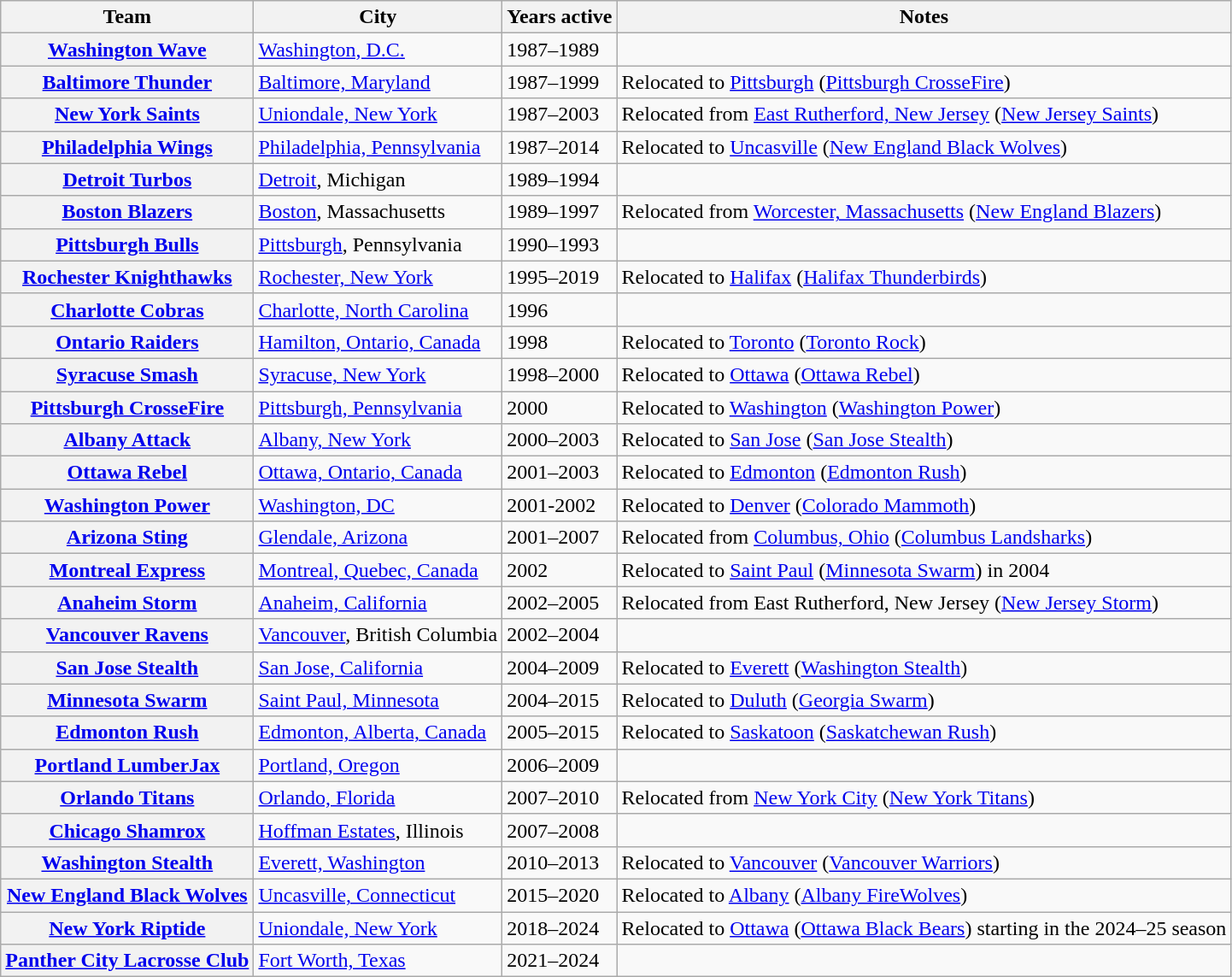<table class="wikitable plainrowheaders">
<tr>
<th scope="col">Team</th>
<th scope="col">City</th>
<th scope="col">Years active</th>
<th scope="col">Notes</th>
</tr>
<tr>
<th scope="row"><a href='#'>Washington Wave</a></th>
<td><a href='#'>Washington, D.C.</a></td>
<td>1987–1989</td>
<td></td>
</tr>
<tr>
<th scope="row"><a href='#'>Baltimore Thunder</a></th>
<td><a href='#'>Baltimore, Maryland</a></td>
<td>1987–1999</td>
<td>Relocated to <a href='#'>Pittsburgh</a> (<a href='#'>Pittsburgh CrosseFire</a>)</td>
</tr>
<tr>
<th scope="row"><a href='#'>New York Saints</a></th>
<td><a href='#'>Uniondale, New York</a></td>
<td>1987–2003</td>
<td>Relocated from <a href='#'>East Rutherford, New Jersey</a> (<a href='#'>New Jersey Saints</a>)</td>
</tr>
<tr>
<th scope="row"><a href='#'>Philadelphia Wings</a></th>
<td><a href='#'>Philadelphia, Pennsylvania</a></td>
<td>1987–2014</td>
<td>Relocated to <a href='#'>Uncasville</a> (<a href='#'>New England Black Wolves</a>)</td>
</tr>
<tr>
<th scope="row"><a href='#'>Detroit Turbos</a></th>
<td><a href='#'>Detroit</a>, Michigan</td>
<td>1989–1994</td>
<td></td>
</tr>
<tr>
<th scope="row"><a href='#'>Boston Blazers</a></th>
<td><a href='#'>Boston</a>, Massachusetts</td>
<td>1989–1997</td>
<td>Relocated from <a href='#'>Worcester, Massachusetts</a> (<a href='#'>New England Blazers</a>)</td>
</tr>
<tr>
<th scope="row"><a href='#'>Pittsburgh Bulls</a></th>
<td><a href='#'>Pittsburgh</a>, Pennsylvania</td>
<td>1990–1993</td>
<td></td>
</tr>
<tr>
<th scope="row"><a href='#'>Rochester Knighthawks</a></th>
<td><a href='#'>Rochester, New York</a></td>
<td>1995–2019</td>
<td>Relocated to <a href='#'>Halifax</a> (<a href='#'>Halifax Thunderbirds</a>)</td>
</tr>
<tr>
<th scope="row"><a href='#'>Charlotte Cobras</a></th>
<td><a href='#'>Charlotte, North Carolina</a></td>
<td>1996</td>
<td></td>
</tr>
<tr>
<th scope="row"><a href='#'>Ontario Raiders</a></th>
<td><a href='#'>Hamilton, Ontario, Canada</a></td>
<td>1998</td>
<td>Relocated to <a href='#'>Toronto</a> (<a href='#'>Toronto Rock</a>)</td>
</tr>
<tr>
<th scope="row"><a href='#'>Syracuse Smash</a></th>
<td><a href='#'>Syracuse, New York</a></td>
<td>1998–2000</td>
<td>Relocated to <a href='#'>Ottawa</a> (<a href='#'>Ottawa Rebel</a>)</td>
</tr>
<tr>
<th scope="row"><a href='#'>Pittsburgh CrosseFire</a></th>
<td><a href='#'>Pittsburgh, Pennsylvania</a></td>
<td>2000</td>
<td>Relocated to <a href='#'>Washington</a> (<a href='#'>Washington Power</a>)</td>
</tr>
<tr>
<th scope="row"><a href='#'>Albany Attack</a></th>
<td><a href='#'>Albany, New York</a></td>
<td>2000–2003</td>
<td>Relocated to <a href='#'>San Jose</a> (<a href='#'>San Jose Stealth</a>)</td>
</tr>
<tr>
<th scope="row"><a href='#'>Ottawa Rebel</a></th>
<td><a href='#'>Ottawa, Ontario, Canada</a></td>
<td>2001–2003</td>
<td>Relocated to <a href='#'>Edmonton</a> (<a href='#'>Edmonton Rush</a>)</td>
</tr>
<tr>
<th scope="row"><a href='#'>Washington Power</a></th>
<td><a href='#'>Washington, DC</a></td>
<td>2001-2002</td>
<td>Relocated to <a href='#'>Denver</a> (<a href='#'>Colorado Mammoth</a>)</td>
</tr>
<tr>
<th scope="row"><a href='#'>Arizona Sting</a></th>
<td><a href='#'>Glendale, Arizona</a></td>
<td>2001–2007</td>
<td>Relocated from <a href='#'>Columbus, Ohio</a> (<a href='#'>Columbus Landsharks</a>)</td>
</tr>
<tr>
<th scope="row"><a href='#'>Montreal Express</a></th>
<td><a href='#'>Montreal, Quebec, Canada</a></td>
<td>2002</td>
<td>Relocated to <a href='#'>Saint Paul</a> (<a href='#'>Minnesota Swarm</a>) in 2004</td>
</tr>
<tr>
<th scope="row"><a href='#'>Anaheim Storm</a></th>
<td><a href='#'>Anaheim, California</a></td>
<td>2002–2005</td>
<td>Relocated from East Rutherford, New Jersey (<a href='#'>New Jersey Storm</a>)</td>
</tr>
<tr>
<th scope="row"><a href='#'>Vancouver Ravens</a></th>
<td><a href='#'>Vancouver</a>, British Columbia</td>
<td>2002–2004</td>
<td></td>
</tr>
<tr>
<th scope="row"><a href='#'>San Jose Stealth</a></th>
<td><a href='#'>San Jose, California</a></td>
<td>2004–2009</td>
<td>Relocated to <a href='#'>Everett</a> (<a href='#'>Washington Stealth</a>)</td>
</tr>
<tr>
<th scope="row"><a href='#'>Minnesota Swarm</a></th>
<td><a href='#'>Saint Paul, Minnesota</a></td>
<td>2004–2015</td>
<td>Relocated to <a href='#'>Duluth</a> (<a href='#'>Georgia Swarm</a>)</td>
</tr>
<tr>
<th scope="row"><a href='#'>Edmonton Rush</a></th>
<td><a href='#'>Edmonton, Alberta, Canada</a></td>
<td>2005–2015</td>
<td>Relocated to <a href='#'>Saskatoon</a> (<a href='#'>Saskatchewan Rush</a>)</td>
</tr>
<tr>
<th scope="row"><a href='#'>Portland LumberJax</a></th>
<td><a href='#'>Portland, Oregon</a></td>
<td>2006–2009</td>
<td></td>
</tr>
<tr>
<th scope="row"><a href='#'>Orlando Titans</a></th>
<td><a href='#'>Orlando, Florida</a></td>
<td>2007–2010</td>
<td>Relocated from <a href='#'>New York City</a> (<a href='#'>New York Titans</a>)</td>
</tr>
<tr>
<th scope="row"><a href='#'>Chicago Shamrox</a></th>
<td><a href='#'>Hoffman Estates</a>, Illinois</td>
<td>2007–2008</td>
<td></td>
</tr>
<tr>
<th scope="row"><a href='#'>Washington Stealth</a></th>
<td><a href='#'>Everett, Washington</a></td>
<td>2010–2013</td>
<td>Relocated to <a href='#'>Vancouver</a> (<a href='#'>Vancouver Warriors</a>)</td>
</tr>
<tr>
<th scope="row"><a href='#'>New England Black Wolves</a></th>
<td><a href='#'>Uncasville, Connecticut</a></td>
<td>2015–2020</td>
<td>Relocated to <a href='#'>Albany</a> (<a href='#'>Albany FireWolves</a>)</td>
</tr>
<tr>
<th scope="row"><a href='#'>New York Riptide</a></th>
<td><a href='#'>Uniondale, New York</a></td>
<td>2018–2024</td>
<td>Relocated to <a href='#'>Ottawa</a> (<a href='#'>Ottawa Black Bears</a>) starting in the 2024–25 season</td>
</tr>
<tr>
<th scope="row"><a href='#'>Panther City Lacrosse Club</a></th>
<td><a href='#'>Fort Worth, Texas</a></td>
<td>2021–2024</td>
<td></td>
</tr>
</table>
